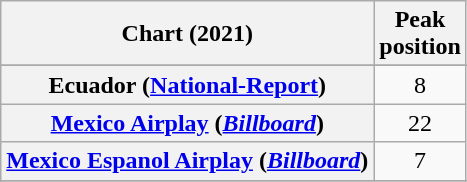<table class="wikitable sortable plainrowheaders" style="text-align:center">
<tr>
<th scope="col">Chart (2021)</th>
<th scope="col">Peak<br>position</th>
</tr>
<tr>
</tr>
<tr>
<th scope="row">Ecuador (<a href='#'>National-Report</a>)</th>
<td>8</td>
</tr>
<tr>
<th scope="row"><a href='#'>Mexico Airplay</a> (<a href='#'><em>Billboard</em></a>)</th>
<td>22</td>
</tr>
<tr>
<th scope="row"><a href='#'>Mexico Espanol Airplay</a> (<a href='#'><em>Billboard</em></a>)</th>
<td>7</td>
</tr>
<tr>
</tr>
<tr>
</tr>
<tr>
</tr>
<tr>
</tr>
</table>
